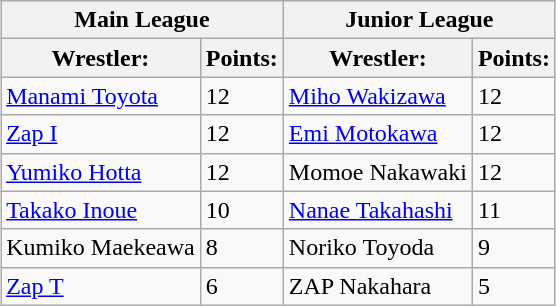<table class="wikitable" style="margin: 1em auto 1em auto">
<tr>
<th colspan=2>Main League</th>
<th colspan=2>Junior League</th>
</tr>
<tr>
<th>Wrestler:</th>
<th>Points:</th>
<th>Wrestler:</th>
<th>Points:</th>
</tr>
<tr>
<td><a href='#'>Manami Toyota</a></td>
<td>12</td>
<td><a href='#'>Miho Wakizawa</a></td>
<td>12</td>
</tr>
<tr>
<td><a href='#'>Zap I</a></td>
<td>12</td>
<td><a href='#'>Emi Motokawa</a></td>
<td>12</td>
</tr>
<tr>
<td><a href='#'>Yumiko Hotta</a></td>
<td>12</td>
<td>Momoe Nakawaki</td>
<td>12</td>
</tr>
<tr>
<td><a href='#'>Takako Inoue</a></td>
<td>10</td>
<td><a href='#'>Nanae Takahashi</a></td>
<td>11</td>
</tr>
<tr>
<td>Kumiko Maekeawa</td>
<td>8</td>
<td>Noriko Toyoda</td>
<td>9</td>
</tr>
<tr>
<td><a href='#'>Zap T</a></td>
<td>6</td>
<td>ZAP Nakahara</td>
<td>5</td>
</tr>
</table>
